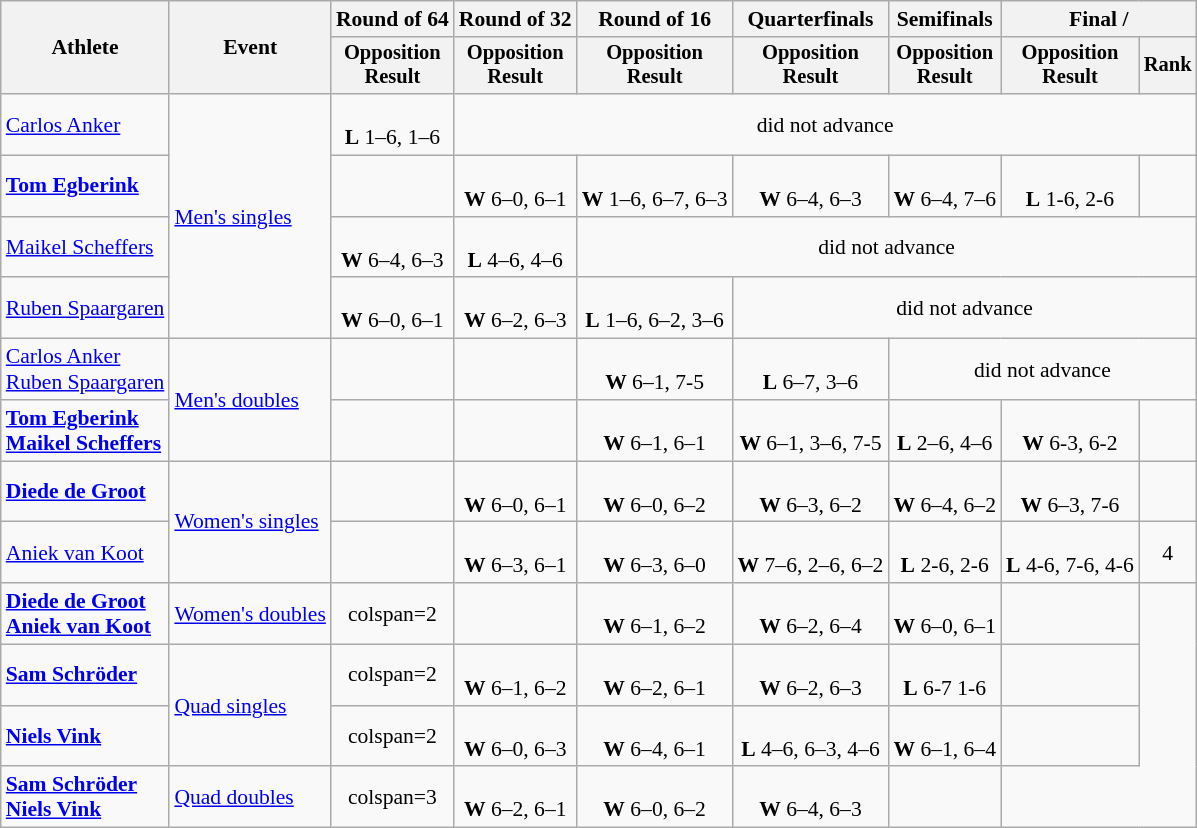<table class="wikitable" style="font-size:90%;">
<tr>
<th rowspan=2>Athlete</th>
<th rowspan=2>Event</th>
<th>Round of 64</th>
<th>Round of 32</th>
<th>Round of 16</th>
<th>Quarterfinals</th>
<th>Semifinals</th>
<th colspan=2>Final / </th>
</tr>
<tr style="font-size:95%">
<th>Opposition<br>Result</th>
<th>Opposition<br>Result</th>
<th>Opposition<br>Result</th>
<th>Opposition<br>Result</th>
<th>Opposition<br>Result</th>
<th>Opposition<br>Result</th>
<th>Rank</th>
</tr>
<tr align=center>
<td align=left><a href='#'>Carlos Anker</a></td>
<td rowspan=4 align=left><a href='#'>Men's singles</a></td>
<td><br><strong>L</strong> 1–6, 1–6</td>
<td colspan=6>did not advance</td>
</tr>
<tr align=center>
<td align=left><strong><a href='#'>Tom Egberink</a></strong></td>
<td></td>
<td><br><strong>W</strong> 6–0, 6–1</td>
<td><br><strong>W</strong> 1–6, 6–7, 6–3</td>
<td><br><strong>W</strong> 6–4, 6–3</td>
<td><br><strong>W</strong> 6–4, 7–6</td>
<td><br><strong>L</strong> 1-6, 2-6</td>
<td></td>
</tr>
<tr align=center>
<td align=left><a href='#'>Maikel Scheffers</a></td>
<td><br><strong>W</strong> 6–4, 6–3</td>
<td><br><strong>L</strong> 4–6, 4–6</td>
<td colspan=5>did not advance</td>
</tr>
<tr align=center>
<td align=left><a href='#'>Ruben Spaargaren</a></td>
<td><br><strong>W</strong> 6–0, 6–1</td>
<td><br><strong>W</strong> 6–2, 6–3</td>
<td><br><strong>L</strong> 1–6, 6–2, 3–6</td>
<td colspan=4>did not advance</td>
</tr>
<tr align=center>
<td align=left><a href='#'>Carlos Anker</a><br><a href='#'>Ruben Spaargaren</a></td>
<td rowspan=2 align=left><a href='#'>Men's doubles</a></td>
<td></td>
<td></td>
<td><br><strong>W</strong> 6–1, 7-5</td>
<td><br><strong>L</strong> 6–7, 3–6</td>
<td colspan=3>did not advance</td>
</tr>
<tr align=center>
<td align=left><strong><a href='#'>Tom Egberink</a><br><a href='#'>Maikel Scheffers</a></strong></td>
<td></td>
<td></td>
<td><br><strong>W</strong> 6–1, 6–1</td>
<td><br><strong>W</strong> 6–1, 3–6, 7-5</td>
<td><br><strong>L</strong> 2–6, 4–6</td>
<td><br><strong>W</strong> 6-3, 6-2</td>
<td></td>
</tr>
<tr align=center>
<td align=left><strong><a href='#'>Diede de Groot</a></strong></td>
<td rowspan=2 align=left><a href='#'>Women's singles</a></td>
<td></td>
<td><br><strong>W</strong> 6–0, 6–1</td>
<td><br><strong>W</strong> 6–0, 6–2</td>
<td><br><strong>W</strong> 6–3, 6–2</td>
<td><br><strong>W</strong> 6–4, 6–2</td>
<td><br><strong>W</strong> 6–3, 7-6</td>
<td></td>
</tr>
<tr align=center>
<td align=left><a href='#'>Aniek van Koot</a></td>
<td></td>
<td><br><strong>W</strong> 6–3, 6–1</td>
<td><br><strong>W</strong> 6–3, 6–0</td>
<td><br><strong>W</strong> 7–6, 2–6, 6–2</td>
<td><br><strong>L</strong> 2-6, 2-6</td>
<td><br><strong>L</strong> 4-6, 7-6, 4-6</td>
<td>4</td>
</tr>
<tr align=center>
<td align=left><strong><a href='#'>Diede de Groot</a><br><a href='#'>Aniek van Koot</a></strong></td>
<td align=left><a href='#'>Women's doubles</a></td>
<td>colspan=2 </td>
<td></td>
<td><br><strong>W</strong> 6–1, 6–2</td>
<td><br><strong>W</strong> 6–2, 6–4</td>
<td><br><strong>W</strong> 6–0, 6–1</td>
<td></td>
</tr>
<tr align=center>
<td align=left><strong><a href='#'>Sam Schröder</a></strong></td>
<td rowspan=2 align=left><a href='#'>Quad singles</a></td>
<td>colspan=2 </td>
<td><br><strong>W</strong> 6–1, 6–2</td>
<td><br><strong>W</strong> 6–2, 6–1</td>
<td><br><strong>W</strong> 6–2, 6–3</td>
<td><br><strong>L</strong> 6-7 1-6</td>
<td></td>
</tr>
<tr align=center>
<td align=left><strong><a href='#'>Niels Vink</a></strong></td>
<td>colspan=2 </td>
<td><br><strong>W</strong> 6–0, 6–3</td>
<td><br><strong>W</strong> 6–4, 6–1</td>
<td><br><strong>L</strong> 4–6, 6–3, 4–6</td>
<td><br><strong>W</strong> 6–1, 6–4</td>
<td></td>
</tr>
<tr align=center>
<td align=left><strong><a href='#'>Sam Schröder</a><br><a href='#'>Niels Vink</a></strong></td>
<td align=left><a href='#'>Quad doubles</a></td>
<td>colspan=3 </td>
<td><br><strong>W</strong> 6–2, 6–1</td>
<td><br><strong>W</strong> 6–0, 6–2</td>
<td><br><strong>W</strong> 6–4, 6–3</td>
<td></td>
</tr>
</table>
